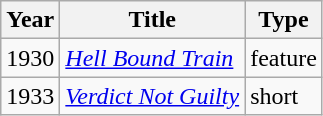<table class="wikitable">
<tr>
<th>Year</th>
<th>Title</th>
<th>Type</th>
</tr>
<tr>
<td>1930</td>
<td><em><a href='#'>Hell Bound Train</a></em></td>
<td>feature</td>
</tr>
<tr>
<td>1933</td>
<td><em><a href='#'>Verdict Not Guilty</a></em></td>
<td>short</td>
</tr>
</table>
